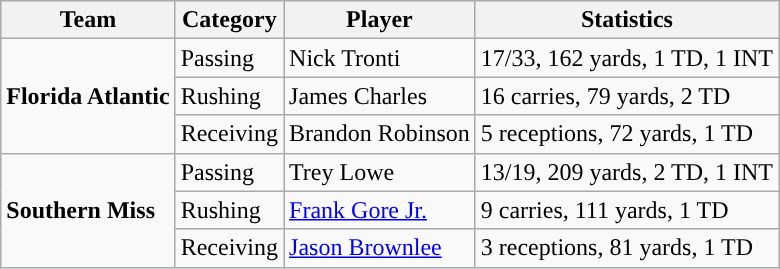<table class="wikitable" style="float: left;">
<tr>
<th>Team</th>
<th>Category</th>
<th>Player</th>
<th>Statistics</th>
</tr>
<tr>
<td rowspan=3><strong>Florida Atlantic</strong></td>
<td>Passing</td>
<td>Nick Tronti</td>
<td>17/33, 162 yards, 1 TD, 1 INT</td>
</tr>
<tr>
<td>Rushing</td>
<td>James Charles</td>
<td>16 carries, 79 yards, 2 TD</td>
</tr>
<tr>
<td>Receiving</td>
<td>Brandon Robinson</td>
<td>5 receptions, 72 yards, 1 TD</td>
</tr>
<tr>
<td rowspan=3><strong>Southern Miss</strong></td>
<td>Passing</td>
<td>Trey Lowe</td>
<td>13/19, 209 yards, 2 TD, 1 INT</td>
</tr>
<tr>
<td>Rushing</td>
<td><a href='#'>Frank Gore Jr.</a></td>
<td>9 carries, 111 yards, 1 TD</td>
</tr>
<tr>
<td>Receiving</td>
<td><a href='#'>Jason Brownlee</a></td>
<td>3 receptions, 81 yards, 1 TD</td>
</tr>
</table>
